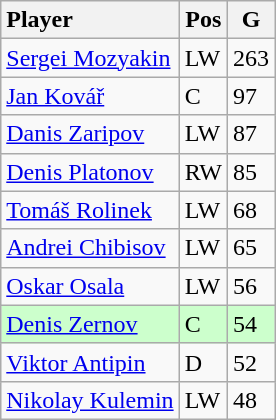<table class="wikitable">
<tr>
<th style="text-align:left;">Player</th>
<th>Pos</th>
<th>G</th>
</tr>
<tr>
<td align="left"> <a href='#'>Sergei Mozyakin</a></td>
<td>LW</td>
<td>263</td>
</tr>
<tr>
<td align="left"> <a href='#'>Jan Kovář</a></td>
<td>C</td>
<td>97</td>
</tr>
<tr>
<td align="left"> <a href='#'>Danis Zaripov</a></td>
<td>LW</td>
<td>87</td>
</tr>
<tr>
<td align="left"> <a href='#'>Denis Platonov</a></td>
<td>RW</td>
<td>85</td>
</tr>
<tr>
<td align="left"> <a href='#'>Tomáš Rolinek</a></td>
<td>LW</td>
<td>68</td>
</tr>
<tr>
<td align="left"> <a href='#'>Andrei Chibisov</a></td>
<td>LW</td>
<td>65</td>
</tr>
<tr>
<td align="left"> <a href='#'>Oskar Osala</a></td>
<td>LW</td>
<td>56</td>
</tr>
<tr bgcolor="#cfc">
<td align="left"> <a href='#'>Denis Zernov</a></td>
<td>C</td>
<td>54</td>
</tr>
<tr>
<td align="left"> <a href='#'>Viktor Antipin</a></td>
<td>D</td>
<td>52</td>
</tr>
<tr>
<td align="left"> <a href='#'>Nikolay Kulemin</a></td>
<td>LW</td>
<td>48</td>
</tr>
</table>
